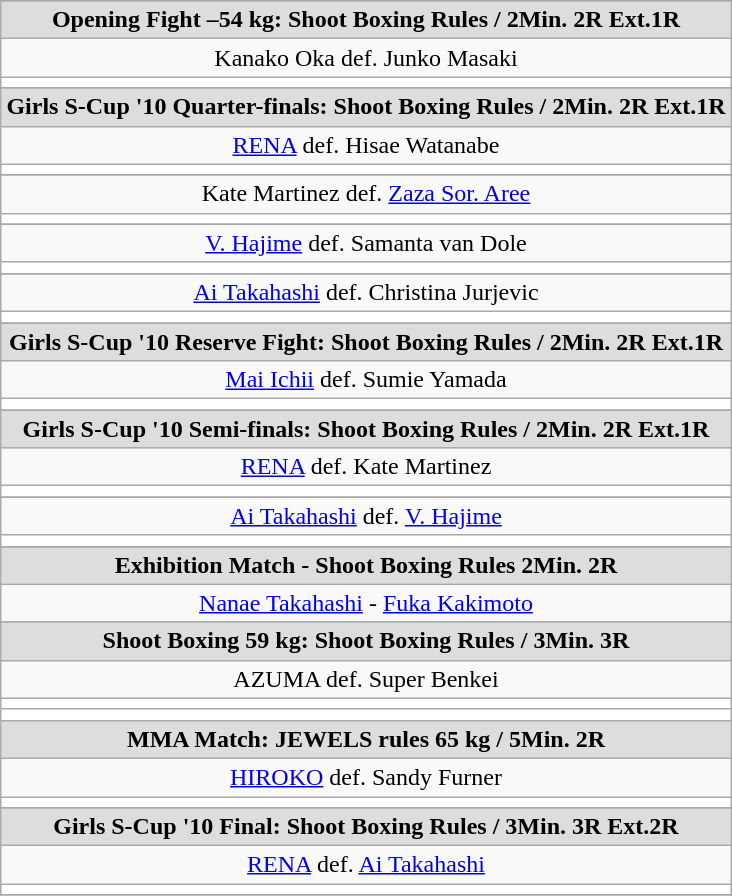<table class="wikitable" style="clear:both; margin:1.5em auto; text-align:center;">
<tr>
</tr>
<tr align="center"  bgcolor="#dddddd">
<td><strong>Opening Fight –54 kg: Shoot Boxing Rules / 2Min. 2R Ext.1R</strong></td>
</tr>
<tr align="center"  bgcolor=>
<td align=center> Kanako Oka def. Junko Masaki </td>
</tr>
<tr>
<th style=background:white colspan=2></th>
</tr>
<tr>
</tr>
<tr align="center"  bgcolor="#dddddd">
<td><strong>Girls S-Cup '10 Quarter-finals: Shoot Boxing Rules / 2Min. 2R Ext.1R</strong></td>
</tr>
<tr align="center"  bgcolor=>
<td align=center> <a href='#'>RENA</a> def. Hisae Watanabe </td>
</tr>
<tr>
<th style=background:white colspan=2></th>
</tr>
<tr>
</tr>
<tr align="center"  bgcolor=>
<td align=center> Kate Martinez def. <a href='#'>Zaza Sor. Aree</a> </td>
</tr>
<tr>
<th style=background:white colspan=2></th>
</tr>
<tr>
</tr>
<tr align="center"  bgcolor=>
<td align=center> <a href='#'>V. Hajime</a> def. Samanta van Dole </td>
</tr>
<tr>
<th style=background:white colspan=2></th>
</tr>
<tr>
</tr>
<tr align="center"  bgcolor=>
<td align=center> <a href='#'>Ai Takahashi</a> def. Christina Jurjevic </td>
</tr>
<tr>
<th style=background:white colspan=2></th>
</tr>
<tr>
</tr>
<tr align="center"  bgcolor="#dddddd">
<td><strong>Girls S-Cup '10 Reserve Fight: Shoot Boxing Rules / 2Min. 2R Ext.1R</strong></td>
</tr>
<tr align="center"  bgcolor=>
<td align=center> <a href='#'>Mai Ichii</a> def. Sumie Yamada </td>
</tr>
<tr>
<th style=background:white colspan=2></th>
</tr>
<tr>
</tr>
<tr align="center"  bgcolor="#dddddd">
<td><strong>Girls S-Cup '10 Semi-finals: Shoot Boxing Rules / 2Min. 2R Ext.1R</strong></td>
</tr>
<tr align="center"  bgcolor=>
<td align=center> <a href='#'>RENA</a> def. Kate Martinez </td>
</tr>
<tr>
<th style=background:white colspan=2></th>
</tr>
<tr>
</tr>
<tr align="center"  bgcolor=>
<td align=center> <a href='#'>Ai Takahashi</a> def. <a href='#'>V. Hajime</a> </td>
</tr>
<tr>
<th style=background:white colspan=2></th>
</tr>
<tr>
</tr>
<tr align="center"  bgcolor="#dddddd">
<td><strong>Exhibition Match - Shoot Boxing Rules 2Min. 2R</strong></td>
</tr>
<tr align="center"  bgcolor=>
<td align=center> <a href='#'>Nanae Takahashi</a> - <a href='#'>Fuka Kakimoto</a> </td>
</tr>
<tr>
</tr>
<tr align="center"  bgcolor="#dddddd">
<td><strong>Shoot Boxing 59 kg: Shoot Boxing Rules / 3Min. 3R</strong></td>
</tr>
<tr align="center"  bgcolor=>
<td align=center> AZUMA def. Super Benkei </td>
</tr>
<tr>
<th style=background:white colspan=2></th>
</tr>
<tr>
<th style=background:white colspan=2></th>
</tr>
<tr align="center"  bgcolor="#dddddd">
<td><strong>MMA Match: JEWELS rules 65 kg / 5Min. 2R</strong></td>
</tr>
<tr align="center"  bgcolor=>
<td align=center> <a href='#'>HIROKO</a> def. Sandy Furner </td>
</tr>
<tr>
<th style=background:white colspan=2></th>
</tr>
<tr>
</tr>
<tr align="center"  bgcolor="#dddddd">
<td><strong>Girls S-Cup '10 Final: Shoot Boxing Rules / 3Min. 3R Ext.2R</strong></td>
</tr>
<tr align="center"  bgcolor=>
<td align=center> <a href='#'>RENA</a> def. <a href='#'>Ai Takahashi</a> </td>
</tr>
<tr>
<th style=background:white colspan=2></th>
</tr>
<tr>
</tr>
</table>
